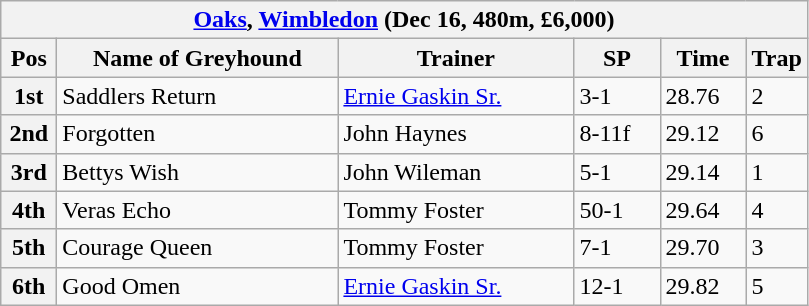<table class="wikitable">
<tr>
<th colspan="6"><a href='#'>Oaks</a>, <a href='#'>Wimbledon</a> (Dec 16, 480m, £6,000)</th>
</tr>
<tr>
<th width=30>Pos</th>
<th width=180>Name of Greyhound</th>
<th width=150>Trainer</th>
<th width=50>SP</th>
<th width=50>Time</th>
<th width=30>Trap</th>
</tr>
<tr>
<th>1st</th>
<td>Saddlers Return</td>
<td><a href='#'>Ernie Gaskin Sr.</a></td>
<td>3-1</td>
<td>28.76</td>
<td>2</td>
</tr>
<tr>
<th>2nd</th>
<td>Forgotten</td>
<td>John Haynes</td>
<td>8-11f</td>
<td>29.12</td>
<td>6</td>
</tr>
<tr>
<th>3rd</th>
<td>Bettys Wish</td>
<td>John Wileman</td>
<td>5-1</td>
<td>29.14</td>
<td>1</td>
</tr>
<tr>
<th>4th</th>
<td>Veras Echo</td>
<td>Tommy Foster</td>
<td>50-1</td>
<td>29.64</td>
<td>4</td>
</tr>
<tr>
<th>5th</th>
<td>Courage Queen</td>
<td>Tommy Foster</td>
<td>7-1</td>
<td>29.70</td>
<td>3</td>
</tr>
<tr>
<th>6th</th>
<td>Good Omen</td>
<td><a href='#'>Ernie Gaskin Sr.</a></td>
<td>12-1</td>
<td>29.82</td>
<td>5</td>
</tr>
</table>
